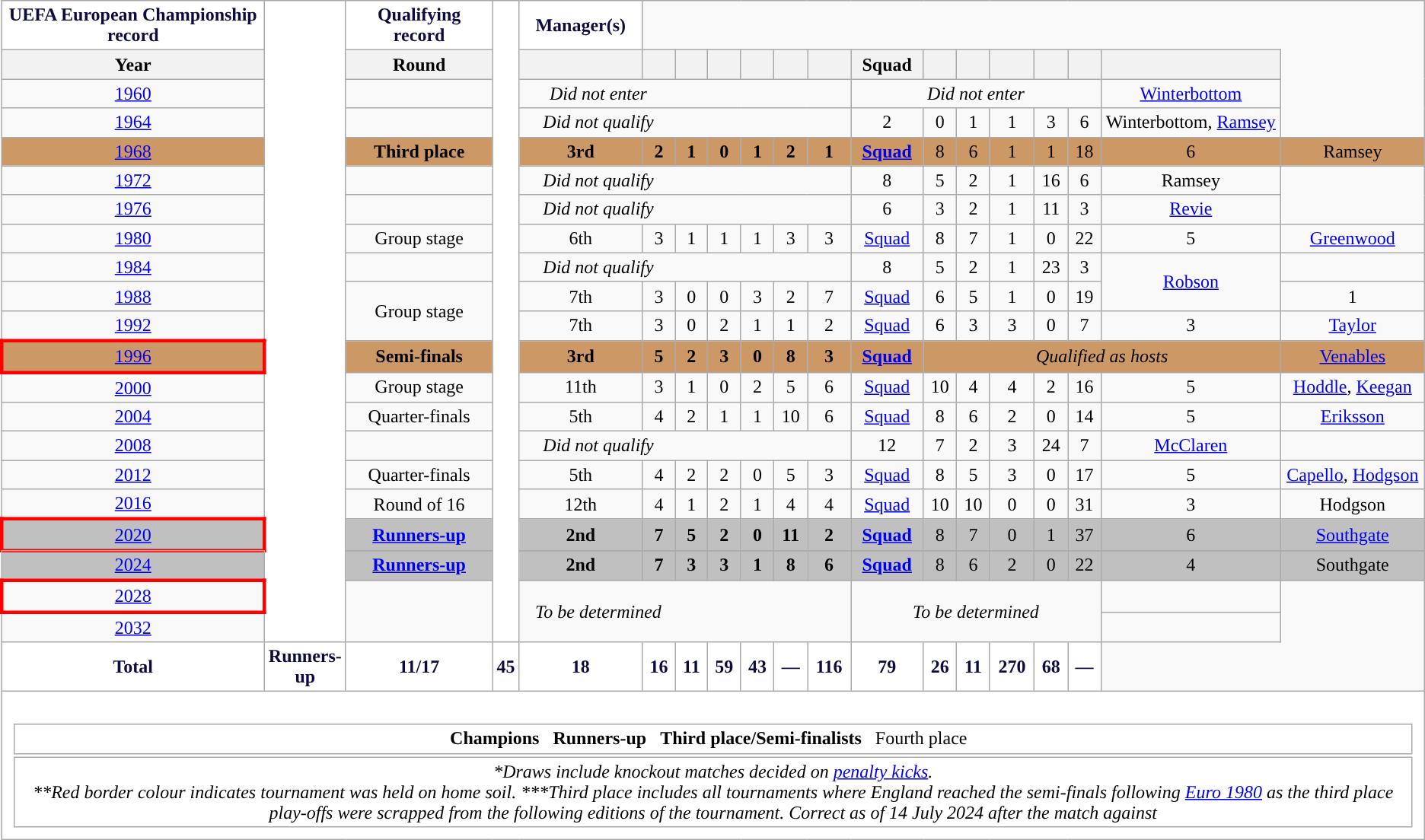<table class="wikitable" style="text-align:center;">
<tr>
<th style="background:white; color:#0B0B3F; ">UEFA European Championship record</th>
<th style="width:1%;background:white" rowspan="22"></th>
<th style="background:white; color:#0B0B3F; ">Qualifying record</th>
<th style="width:1%;background:white" rowspan="22"></th>
<th style="background:white; color:#0B0B3F; ">Manager(s)</th>
</tr>
<tr>
<th scope="col">Year</th>
<th scope="col">Round</th>
<th scope="col"></th>
<th scope="col"></th>
<th scope="col"></th>
<th scope="col"></th>
<th scope="col"></th>
<th scope="col"></th>
<th scope="col"></th>
<th scope="col">Squad</th>
<th scope="col"></th>
<th scope="col"></th>
<th scope="col"></th>
<th scope="col"></th>
<th scope="col"></th>
<th scope="col"></th>
</tr>
<tr>
<td scope="row"> <a href='#'>1960</a></td>
<td colspan=9><em>Did not enter</em></td>
<td colspan=6><em>Did not enter</em></td>
<td><a href='#'>Winterbottom</a></td>
</tr>
<tr>
<td scope="row"> <a href='#'>1964</a></td>
<td colspan=9><em>Did not qualify</em></td>
<td>2</td>
<td>0</td>
<td>1</td>
<td>1</td>
<td>3</td>
<td>6</td>
<td>Winterbottom, <a href='#'>Ramsey</a></td>
</tr>
<tr style="background:#c96">
<td> <a href='#'>1968</a></td>
<td><strong>Third place</strong></td>
<td><strong>3rd</strong></td>
<td><strong>2</strong></td>
<td><strong>1</strong></td>
<td><strong>0</strong></td>
<td><strong>1</strong></td>
<td><strong>2</strong></td>
<td><strong>1</strong></td>
<td><strong><a href='#'>Squad</a></strong></td>
<td>8</td>
<td>6</td>
<td>1</td>
<td>1</td>
<td>18</td>
<td>6</td>
<td>Ramsey</td>
</tr>
<tr>
<td scope="row"> <a href='#'>1972</a></td>
<td Colspan=9><em>Did not qualify</em></td>
<td>8</td>
<td>5</td>
<td>2</td>
<td>1</td>
<td>16</td>
<td>6</td>
<td>Ramsey</td>
</tr>
<tr>
<td scope="row"> <a href='#'>1976</a></td>
<td Colspan=9><em>Did not qualify</em></td>
<td>6</td>
<td>3</td>
<td>2</td>
<td>1</td>
<td>11</td>
<td>3</td>
<td><a href='#'>Revie</a></td>
</tr>
<tr>
<td scope="row"> <a href='#'>1980</a></td>
<td>Group stage</td>
<td>6th</td>
<td>3</td>
<td>1</td>
<td>1</td>
<td>1</td>
<td>3</td>
<td>3</td>
<td><a href='#'>Squad</a></td>
<td>8</td>
<td>7</td>
<td>1</td>
<td>0</td>
<td>22</td>
<td>5</td>
<td><a href='#'>Greenwood</a></td>
</tr>
<tr>
<td scope="row"> <a href='#'>1984</a></td>
<td colspan=9><em>Did not qualify</em></td>
<td>8</td>
<td>5</td>
<td>2</td>
<td>1</td>
<td>23</td>
<td>3</td>
<td rowspan=2><a href='#'>Robson</a></td>
</tr>
<tr>
<td scope="row"> <a href='#'>1988</a></td>
<td rowspan=2>Group stage</td>
<td>7th</td>
<td>3</td>
<td>0</td>
<td>0</td>
<td>3</td>
<td>2</td>
<td>7</td>
<td><a href='#'>Squad</a></td>
<td>6</td>
<td>5</td>
<td>1</td>
<td>0</td>
<td>19</td>
<td>1</td>
</tr>
<tr>
<td scope="row"> <a href='#'>1992</a></td>
<td>7th</td>
<td>3</td>
<td>0</td>
<td>2</td>
<td>1</td>
<td>1</td>
<td>2</td>
<td><a href='#'>Squad</a></td>
<td>6</td>
<td>3</td>
<td>3</td>
<td>0</td>
<td>7</td>
<td>3</td>
<td><a href='#'>Taylor</a></td>
</tr>
<tr style="background:#c96">
<td style="border: 3px solid red" scope="row"> <a href='#'>1996</a></td>
<td><strong>Semi-finals</strong></td>
<td><strong>3rd</strong></td>
<td><strong>5</strong></td>
<td><strong>2</strong></td>
<td><strong>3</strong></td>
<td><strong>0</strong></td>
<td><strong>8</strong></td>
<td><strong>3</strong></td>
<td><strong><a href='#'>Squad</a></strong></td>
<td colspan=6><em>Qualified as hosts</em></td>
<td><a href='#'>Venables</a></td>
</tr>
<tr>
<td scope="row">  <a href='#'>2000</a></td>
<td>Group stage</td>
<td>11th</td>
<td>3</td>
<td>1</td>
<td>0</td>
<td>2</td>
<td>5</td>
<td>6</td>
<td><a href='#'>Squad</a></td>
<td>10</td>
<td>4</td>
<td>4</td>
<td>2</td>
<td>16</td>
<td>5</td>
<td><a href='#'>Hoddle</a>, <a href='#'>Keegan</a></td>
</tr>
<tr>
<td scope="row"> <a href='#'>2004</a></td>
<td>Quarter-finals</td>
<td>5th</td>
<td>4</td>
<td>2</td>
<td>1</td>
<td>1</td>
<td>10</td>
<td>6</td>
<td><a href='#'>Squad</a></td>
<td>8</td>
<td>6</td>
<td>2</td>
<td>0</td>
<td>14</td>
<td>5</td>
<td><a href='#'>Eriksson</a></td>
</tr>
<tr>
<td scope="row">  <a href='#'>2008</a></td>
<td colspan=9><em>Did not qualify</em></td>
<td>12</td>
<td>7</td>
<td>2</td>
<td>3</td>
<td>24</td>
<td>7</td>
<td><a href='#'>McClaren</a></td>
</tr>
<tr>
<td scope="row">  <a href='#'>2012</a></td>
<td>Quarter-finals</td>
<td>5th</td>
<td>4</td>
<td>2</td>
<td>2</td>
<td>0</td>
<td>5</td>
<td>3</td>
<td><a href='#'>Squad</a></td>
<td>8</td>
<td>5</td>
<td>3</td>
<td>0</td>
<td>17</td>
<td>5</td>
<td><a href='#'>Capello</a>, <a href='#'>Hodgson</a></td>
</tr>
<tr>
<td scope="row"> <a href='#'>2016</a></td>
<td>Round of 16</td>
<td>12th</td>
<td>4</td>
<td>1</td>
<td>2</td>
<td>1</td>
<td>4</td>
<td>4</td>
<td><a href='#'>Squad</a></td>
<td>10</td>
<td>10</td>
<td>0</td>
<td>0</td>
<td>31</td>
<td>3</td>
<td>Hodgson</td>
</tr>
<tr style="background:silver">
<td style="border: 3px solid red"> <a href='#'>2020</a></td>
<td><strong><a href='#'>Runners-up</a></strong></td>
<td><strong>2nd</strong></td>
<td><strong>7</strong></td>
<td><strong>5</strong></td>
<td><strong>2</strong></td>
<td><strong>0</strong></td>
<td><strong>11</strong></td>
<td><strong>2</strong></td>
<td><strong><a href='#'>Squad</a></strong></td>
<td>8</td>
<td>7</td>
<td>0</td>
<td>1</td>
<td>37</td>
<td>6</td>
<td><a href='#'>Southgate</a></td>
</tr>
<tr>
</tr>
<tr style="background:silver">
<td> <a href='#'>2024</a></td>
<td><strong><a href='#'>Runners-up</a></strong></td>
<td><strong>2nd</strong></td>
<td><strong>7</strong></td>
<td><strong>3</strong></td>
<td><strong>3</strong></td>
<td><strong>1</strong></td>
<td><strong>8</strong></td>
<td><strong>6</strong></td>
<td><strong><a href='#'>Squad</a></strong></td>
<td>8</td>
<td>6</td>
<td>2</td>
<td>0</td>
<td>22</td>
<td>4</td>
<td>Southgate</td>
</tr>
<tr>
<td style="border: 3px solid red">  <a href='#'>2028</a></td>
<td colspan=9 rowspan=2><em>To be determined</em></td>
<td colspan=6 rowspan=2><em>To be determined</em></td>
<td></td>
</tr>
<tr>
<td>  <a href='#'>2032</a></td>
<td></td>
</tr>
<tr>
<th style="background:white; color:#0B0B3F; ">Total</th>
<th style="background:white; color:#0B0B3F; ">Runners-up</th>
<th style="background:white; color:#0B0B3F; ">11/17</th>
<th style="background:white; color:#0B0B3F; ">45</th>
<th style="background:white; color:#0B0B3F; ">18</th>
<th style="background:white; color:#0B0B3F; ">16</th>
<th style="background:white; color:#0B0B3F; ">11</th>
<th style="background:white; color:#0B0B3F; ">59</th>
<th style="background:white; color:#0B0B3F; ">43</th>
<th style="background:white; color:#0B0B3F; ">—</th>
<th style="background:white; color:#0B0B3F; ">116</th>
<th style="background:white; color:#0B0B3F; ">79</th>
<th style="background:white; color:#0B0B3F; ">26</th>
<th style="background:white; color:#0B0B3F; ">11</th>
<th style="background:white; color:#0B0B3F; ">270</th>
<th style="background:white; color:#0B0B3F; ">68</th>
<th style="background:white; color:#0B0B3F; ">—</th>
</tr>
<tr>
<td colspan="99" style="background:white;padding:.5em"><br><table>
<tr>
<td> <strong>Champions</strong>   <strong>Runners-up</strong>   <strong>Third place/Semi-finalists</strong>   Fourth place  </td>
</tr>
<tr>
<td><em>*Draws include knockout matches decided on <a href='#'>penalty kicks</a>.</em><br><em>**Red border colour indicates tournament was held on home soil.</em>
<em>***Third place includes all tournaments where England reached the semi-finals following <a href='#'>Euro 1980</a> as the third place play-offs were scrapped from the following editions of the tournament.</em>
<em>Correct as of 14 July 2024 after the match against </em></td>
</tr>
</table>
</td>
</tr>
</table>
